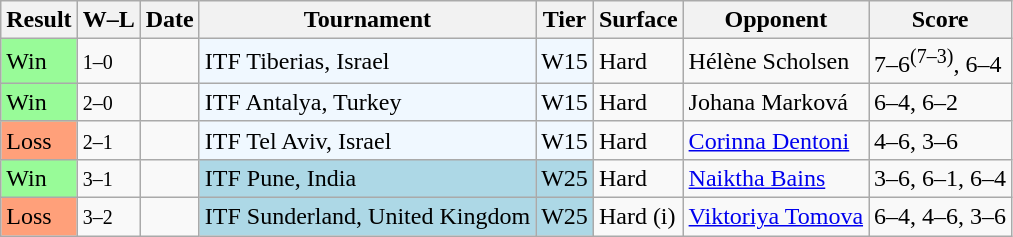<table class="sortable wikitable">
<tr>
<th>Result</th>
<th class="unsortable">W–L</th>
<th>Date</th>
<th>Tournament</th>
<th>Tier</th>
<th>Surface</th>
<th>Opponent</th>
<th class="unsortable">Score</th>
</tr>
<tr>
<td bgcolor=98FB98>Win</td>
<td><small>1–0</small></td>
<td></td>
<td bgcolor=#f0f8ff>ITF Tiberias, Israel</td>
<td bgcolor=#f0f8ff>W15</td>
<td>Hard</td>
<td> Hélène Scholsen</td>
<td>7–6<sup>(7–3)</sup>, 6–4</td>
</tr>
<tr>
<td bgcolor=98FB98>Win</td>
<td><small>2–0</small></td>
<td></td>
<td bgcolor=#f0f8ff>ITF Antalya, Turkey</td>
<td bgcolor=#f0f8ff>W15</td>
<td>Hard</td>
<td> Johana Marková</td>
<td>6–4, 6–2</td>
</tr>
<tr>
<td bgcolor="FFA07A">Loss</td>
<td><small>2–1</small></td>
<td></td>
<td bgcolor="#f0f8ff">ITF Tel Aviv, Israel</td>
<td bgcolor="#f0f8ff">W15</td>
<td>Hard</td>
<td> <a href='#'>Corinna Dentoni</a></td>
<td>4–6, 3–6</td>
</tr>
<tr>
<td bgcolor=98FB98>Win</td>
<td><small>3–1</small></td>
<td></td>
<td style="background:lightblue;">ITF Pune, India</td>
<td style="background:lightblue;">W25</td>
<td>Hard</td>
<td> <a href='#'>Naiktha Bains</a></td>
<td>3–6, 6–1, 6–4</td>
</tr>
<tr>
<td bgcolor="FFA07A">Loss</td>
<td><small>3–2</small></td>
<td></td>
<td style="background:lightblue;">ITF Sunderland, United Kingdom</td>
<td style="background:lightblue;">W25</td>
<td>Hard (i)</td>
<td> <a href='#'>Viktoriya Tomova</a></td>
<td>6–4, 4–6, 3–6</td>
</tr>
</table>
